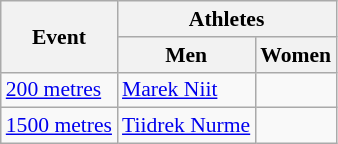<table class=wikitable style="font-size:90%">
<tr>
<th rowspan=2>Event</th>
<th colspan=2>Athletes</th>
</tr>
<tr>
<th>Men</th>
<th>Women</th>
</tr>
<tr>
<td><a href='#'>200 metres</a></td>
<td><a href='#'>Marek Niit</a></td>
<td></td>
</tr>
<tr>
<td><a href='#'>1500 metres</a></td>
<td><a href='#'>Tiidrek Nurme</a></td>
<td></td>
</tr>
</table>
